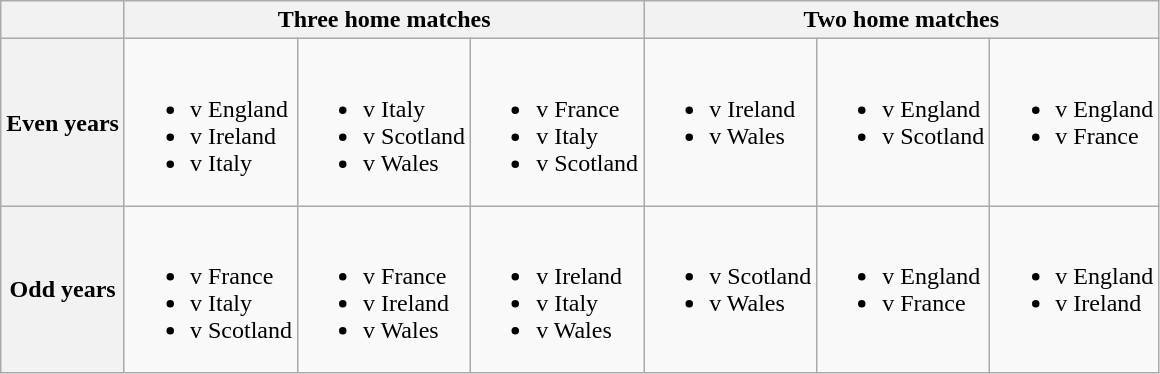<table class="wikitable">
<tr>
<th></th>
<th colspan=3>Three home matches</th>
<th colspan=3>Two home matches</th>
</tr>
<tr>
<th>Even years</th>
<td><br><ul><li>v England</li><li>v Ireland</li><li>v Italy</li></ul></td>
<td><br><ul><li>v Italy</li><li>v Scotland</li><li>v Wales</li></ul></td>
<td><br><ul><li>v France</li><li>v Italy</li><li>v Scotland</li></ul></td>
<td valign=top><br><ul><li>v Ireland</li><li>v Wales</li></ul></td>
<td valign=top><br><ul><li>v England</li><li>v Scotland</li></ul></td>
<td valign=top><br><ul><li>v England</li><li>v France</li></ul></td>
</tr>
<tr>
<th>Odd years</th>
<td><br><ul><li>v France</li><li>v Italy</li><li>v Scotland</li></ul></td>
<td><br><ul><li>v France</li><li>v Ireland</li><li>v Wales</li></ul></td>
<td><br><ul><li>v Ireland</li><li>v Italy</li><li>v Wales</li></ul></td>
<td valign=top><br><ul><li>v Scotland</li><li>v Wales</li></ul></td>
<td valign=top><br><ul><li>v England</li><li>v France</li></ul></td>
<td valign=top><br><ul><li>v England</li><li>v Ireland</li></ul></td>
</tr>
</table>
